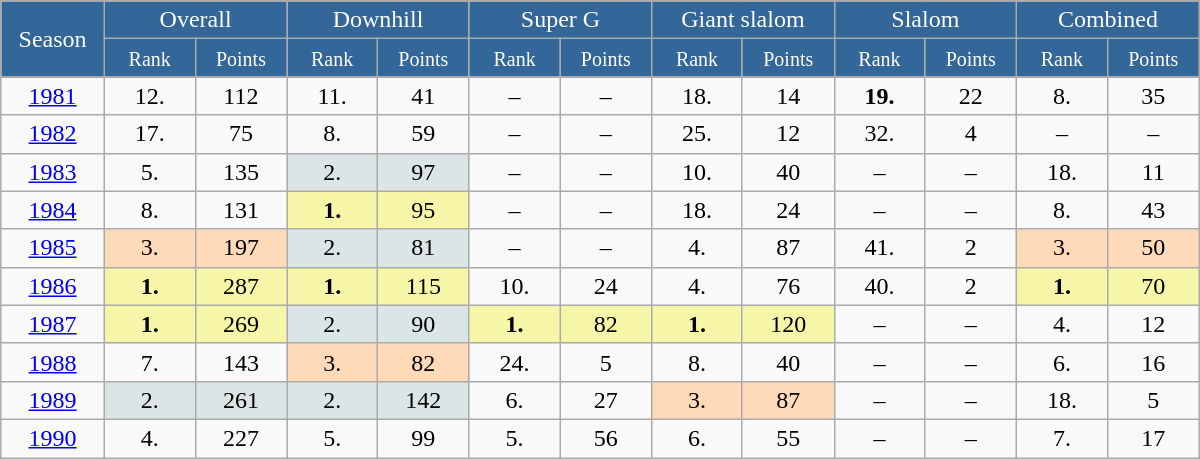<table class="wikitable" style="text-align:center; width:800px;">
<tr style="background:#369; color:white;">
<td rowspan="2" width="4%">Season</td>
<td colspan="2">Overall</td>
<td colspan="2">Downhill</td>
<td colspan="2">Super G</td>
<td colspan="2">Giant slalom</td>
<td colspan="2">Slalom</td>
<td colspan="2">Combined</td>
</tr>
<tr style="background:#369; color:white;">
<td width="5%"><small>Rank</small></td>
<td width="5%"><small>Points</small></td>
<td width="5%"><small>Rank</small></td>
<td width="5%"><small>Points</small></td>
<td width="5%"><small>Rank</small></td>
<td width="5%"><small>Points</small></td>
<td width="5%"><small>Rank</small></td>
<td width="5%"><small>Points</small></td>
<td width="5%"><small>Rank</small></td>
<td width="5%"><small>Points</small></td>
<td width="5%"><small>Rank</small></td>
<td width="5%"><small>Points</small></td>
</tr>
<tr>
<td align=center><a href='#'>1981</a></td>
<td>12.</td>
<td>112</td>
<td>11.</td>
<td>41</td>
<td>–</td>
<td>–</td>
<td>18.</td>
<td>14</td>
<td><strong>19.</strong></td>
<td>22</td>
<td>8.</td>
<td>35</td>
</tr>
<tr>
<td align=center><a href='#'>1982</a></td>
<td>17.</td>
<td>75</td>
<td>8.</td>
<td>59</td>
<td>–</td>
<td>–</td>
<td>25.</td>
<td>12</td>
<td>32.</td>
<td>4</td>
<td>–</td>
<td>–</td>
</tr>
<tr>
<td align=center><a href='#'>1983</a></td>
<td>5.</td>
<td>135</td>
<td style="background-color:#DCE5E5">2.</td>
<td style="background-color:#DCE5E5">97</td>
<td>–</td>
<td>–</td>
<td>10.</td>
<td>40</td>
<td>–</td>
<td>–</td>
<td>18.</td>
<td>11</td>
</tr>
<tr>
<td align=center><a href='#'>1984</a></td>
<td>8.</td>
<td>131</td>
<td style="background-color:#F7F6A8"><strong>1.</strong></td>
<td style="background-color:#F7F6A8">95</td>
<td>–</td>
<td>–</td>
<td>18.</td>
<td>24</td>
<td>–</td>
<td>–</td>
<td>8.</td>
<td>43</td>
</tr>
<tr>
<td align=center><a href='#'>1985</a></td>
<td style="background-color:#FFDAB9">3.</td>
<td style="background-color:#FFDAB9">197</td>
<td style="background-color:#DCE5E5">2.</td>
<td style="background-color:#DCE5E5">81</td>
<td>–</td>
<td>–</td>
<td>4.</td>
<td>87</td>
<td>41.</td>
<td>2</td>
<td style="background-color:#FFDAB9">3.</td>
<td style="background-color:#FFDAB9">50</td>
</tr>
<tr>
<td align=center><a href='#'>1986</a></td>
<td style="background-color:#F7F6A8"><strong>1.</strong></td>
<td style="background-color:#F7F6A8">287</td>
<td style="background-color:#F7F6A8"><strong>1.</strong></td>
<td style="background-color:#F7F6A8">115</td>
<td>10.</td>
<td>24</td>
<td>4.</td>
<td>76</td>
<td>40.</td>
<td>2</td>
<td style="background-color:#F7F6A8"><strong>1.</strong></td>
<td style="background-color:#F7F6A8">70</td>
</tr>
<tr>
<td align=center><a href='#'>1987</a></td>
<td style="background-color:#F7F6A8"><strong>1.</strong></td>
<td style="background-color:#F7F6A8">269</td>
<td style="background-color:#DCE5E5">2.</td>
<td style="background-color:#DCE5E5">90</td>
<td style="background-color:#F7F6A8"><strong>1.</strong></td>
<td style="background-color:#F7F6A8">82</td>
<td style="background-color:#F7F6A8"><strong>1.</strong></td>
<td style="background-color:#F7F6A8">120</td>
<td>–</td>
<td>–</td>
<td>4.</td>
<td>12</td>
</tr>
<tr>
<td align=center><a href='#'>1988</a></td>
<td>7.</td>
<td>143</td>
<td style="background-color:#FFDAB9">3.</td>
<td style="background-color:#FFDAB9">82</td>
<td>24.</td>
<td>5</td>
<td>8.</td>
<td>40</td>
<td>–</td>
<td>–</td>
<td>6.</td>
<td>16</td>
</tr>
<tr>
<td align=center><a href='#'>1989</a></td>
<td style="background-color:#DCE5E5">2.</td>
<td style="background-color:#DCE5E5">261</td>
<td style="background-color:#DCE5E5">2.</td>
<td style="background-color:#DCE5E5">142</td>
<td>6.</td>
<td>27</td>
<td style="background-color:#FFDAB9">3.</td>
<td style="background-color:#FFDAB9">87</td>
<td>–</td>
<td>–</td>
<td>18.</td>
<td>5</td>
</tr>
<tr>
<td align=center><a href='#'>1990</a></td>
<td>4.</td>
<td>227</td>
<td>5.</td>
<td>99</td>
<td>5.</td>
<td>56</td>
<td>6.</td>
<td>55</td>
<td>–</td>
<td>–</td>
<td>7.</td>
<td>17</td>
</tr>
</table>
